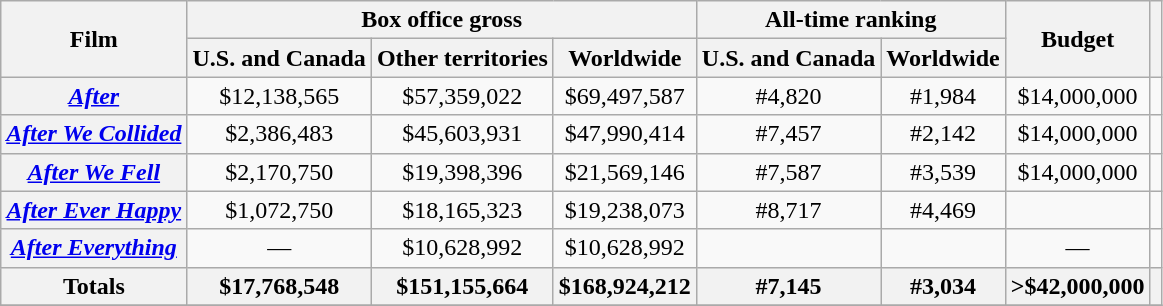<table class="wikitable plainrowheaders sortable" style="text-align: center;">
<tr>
<th scope="col" rowspan="2">Film</th>
<th scope="col" colspan="3">Box office gross</th>
<th scope="col" colspan="2">All-time ranking</th>
<th scope="col" rowspan="2">Budget</th>
<th scope="col" rowspan="2" class="unsortable"></th>
</tr>
<tr>
<th scope="col">U.S. and Canada</th>
<th scope="col">Other territories</th>
<th scope="col">Worldwide</th>
<th scope="col">U.S. and Canada</th>
<th scope="col">Worldwide</th>
</tr>
<tr>
<th scope="row"><em><a href='#'>After</a></em></th>
<td>$12,138,565</td>
<td>$57,359,022</td>
<td>$69,497,587</td>
<td>#4,820</td>
<td>#1,984</td>
<td>$14,000,000</td>
<td></td>
</tr>
<tr>
<th scope="row"><em><a href='#'>After We Collided</a></em></th>
<td>$2,386,483</td>
<td>$45,603,931</td>
<td>$47,990,414</td>
<td>#7,457</td>
<td>#2,142</td>
<td>$14,000,000</td>
<td></td>
</tr>
<tr>
<th scope="row"><em><a href='#'>After We Fell</a></em></th>
<td>$2,170,750</td>
<td>$19,398,396</td>
<td>$21,569,146</td>
<td>#7,587</td>
<td>#3,539</td>
<td>$14,000,000</td>
<td></td>
</tr>
<tr>
<th scope="row"><em><a href='#'>After Ever Happy</a></em></th>
<td>$1,072,750</td>
<td>$18,165,323</td>
<td>$19,238,073</td>
<td>#8,717</td>
<td>#4,469</td>
<td></td>
<td></td>
</tr>
<tr>
<th scope="row"><em><a href='#'>After Everything</a></em></th>
<td>—</td>
<td>$10,628,992</td>
<td>$10,628,992</td>
<td></td>
<td></td>
<td>—</td>
<td></td>
</tr>
<tr>
<th>Totals</th>
<th>$17,768,548</th>
<th>$151,155,664</th>
<th>$168,924,212</th>
<th>#7,145</th>
<th>#3,034</th>
<th>>$42,000,000</th>
<th></th>
</tr>
<tr>
</tr>
</table>
